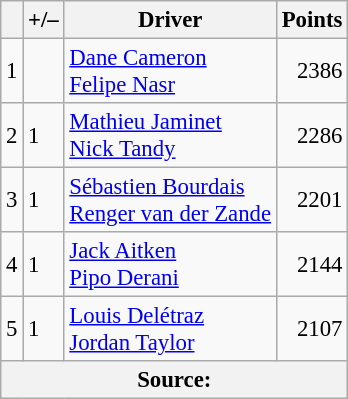<table class="wikitable" style="font-size: 95%;">
<tr>
<th scope="col"></th>
<th scope="col">+/–</th>
<th scope="col">Driver</th>
<th scope="col">Points</th>
</tr>
<tr>
<td align=center>1</td>
<td align=left></td>
<td> <a href='#'>Dane Cameron</a><br> <a href='#'>Felipe Nasr</a></td>
<td align=right>2386</td>
</tr>
<tr>
<td align=center>2</td>
<td align=left> 1</td>
<td> <a href='#'>Mathieu Jaminet</a><br> <a href='#'>Nick Tandy</a></td>
<td align=right>2286</td>
</tr>
<tr>
<td align=center>3</td>
<td align=left> 1</td>
<td> <a href='#'>Sébastien Bourdais</a><br> <a href='#'>Renger van der Zande</a></td>
<td align=right>2201</td>
</tr>
<tr>
<td align=center>4</td>
<td align="left"> 1</td>
<td> <a href='#'>Jack Aitken</a><br> <a href='#'>Pipo Derani</a></td>
<td align=right>2144</td>
</tr>
<tr>
<td align=center>5</td>
<td align="left"> 1</td>
<td> <a href='#'>Louis Delétraz</a><br> <a href='#'>Jordan Taylor</a></td>
<td align=right>2107</td>
</tr>
<tr>
<th colspan=5>Source:</th>
</tr>
</table>
